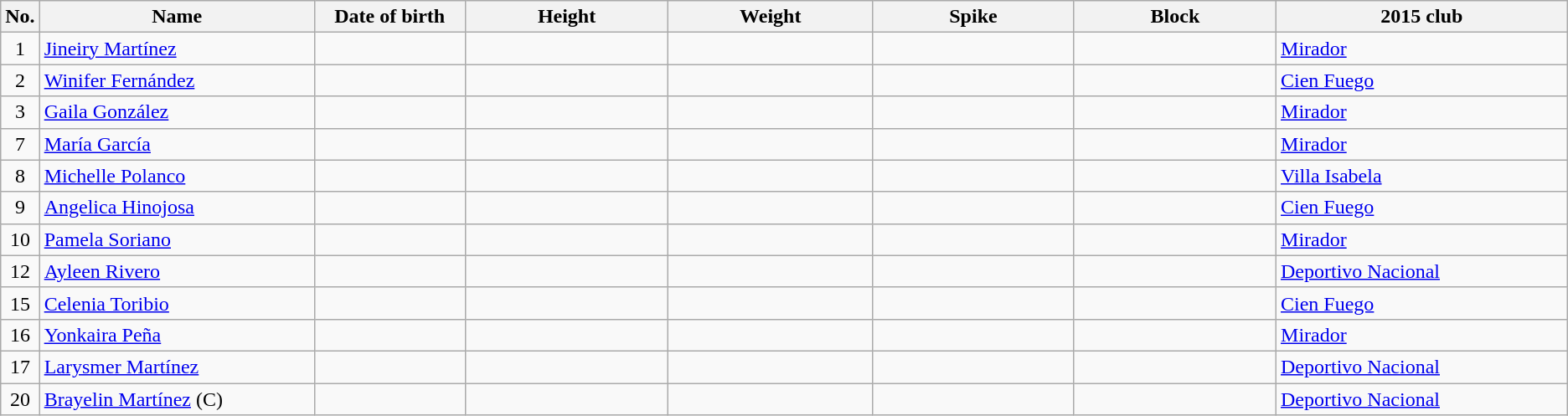<table class="wikitable sortable" style="text-align:center;">
<tr>
<th>No.</th>
<th style="width:15em">Name</th>
<th style="width:8em">Date of birth</th>
<th style="width:11em">Height</th>
<th style="width:11em">Weight</th>
<th style="width:11em">Spike</th>
<th style="width:11em">Block</th>
<th style="width:16em">2015 club</th>
</tr>
<tr>
<td>1</td>
<td align=left><a href='#'>Jineiry Martínez</a></td>
<td align=right></td>
<td></td>
<td></td>
<td></td>
<td></td>
<td align=left> <a href='#'>Mirador</a></td>
</tr>
<tr>
<td>2</td>
<td align=left><a href='#'>Winifer Fernández</a></td>
<td align=right></td>
<td></td>
<td></td>
<td></td>
<td></td>
<td align=left> <a href='#'>Cien Fuego</a></td>
</tr>
<tr>
<td>3</td>
<td align=left><a href='#'>Gaila González</a></td>
<td align=right></td>
<td></td>
<td></td>
<td></td>
<td></td>
<td align=left> <a href='#'>Mirador</a></td>
</tr>
<tr>
<td>7</td>
<td align=left><a href='#'>María García</a></td>
<td align=right></td>
<td></td>
<td></td>
<td></td>
<td></td>
<td align=left> <a href='#'>Mirador</a></td>
</tr>
<tr>
<td>8</td>
<td align=left><a href='#'>Michelle Polanco</a></td>
<td align=right></td>
<td></td>
<td></td>
<td></td>
<td></td>
<td align=left> <a href='#'>Villa Isabela</a></td>
</tr>
<tr>
<td>9</td>
<td align=left><a href='#'>Angelica Hinojosa</a></td>
<td align=right></td>
<td></td>
<td></td>
<td></td>
<td></td>
<td align=left> <a href='#'>Cien Fuego</a></td>
</tr>
<tr>
<td>10</td>
<td align=left><a href='#'>Pamela Soriano</a></td>
<td align=right></td>
<td></td>
<td></td>
<td></td>
<td></td>
<td align=left> <a href='#'>Mirador</a></td>
</tr>
<tr>
<td>12</td>
<td align=left><a href='#'>Ayleen Rivero</a></td>
<td align=right></td>
<td></td>
<td></td>
<td></td>
<td></td>
<td align=left> <a href='#'>Deportivo Nacional</a></td>
</tr>
<tr>
<td>15</td>
<td align=left><a href='#'>Celenia Toribio</a></td>
<td align=right></td>
<td></td>
<td></td>
<td></td>
<td></td>
<td align=left> <a href='#'>Cien Fuego</a></td>
</tr>
<tr>
<td>16</td>
<td align=left><a href='#'>Yonkaira Peña</a></td>
<td align=right></td>
<td></td>
<td></td>
<td></td>
<td></td>
<td align=left> <a href='#'>Mirador</a></td>
</tr>
<tr>
<td>17</td>
<td align=left><a href='#'>Larysmer Martínez</a></td>
<td align=right></td>
<td></td>
<td></td>
<td></td>
<td></td>
<td align=left> <a href='#'>Deportivo Nacional</a></td>
</tr>
<tr>
<td>20</td>
<td align=left><a href='#'>Brayelin Martínez</a> (C)</td>
<td align=right></td>
<td></td>
<td></td>
<td></td>
<td></td>
<td align=left> <a href='#'>Deportivo Nacional</a></td>
</tr>
</table>
